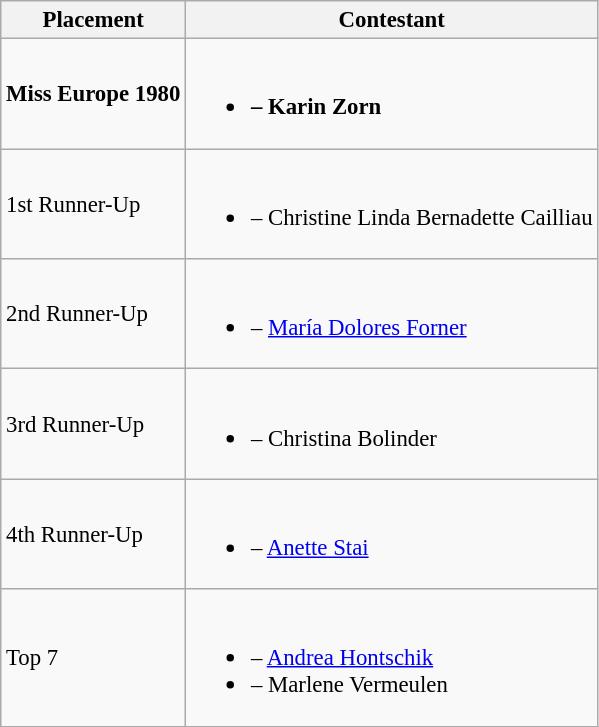<table class="wikitable sortable" style="font-size: 95%;">
<tr>
<th>Placement</th>
<th>Contestant</th>
</tr>
<tr>
<td><strong>Miss Europe 1980</strong></td>
<td><br><ul><li><strong> – Karin Zorn</strong></li></ul></td>
</tr>
<tr>
<td>1st Runner-Up</td>
<td><br><ul><li> – Christine Linda Bernadette Cailliau</li></ul></td>
</tr>
<tr>
<td>2nd Runner-Up</td>
<td><br><ul><li> – <a href='#'>María Dolores Forner</a></li></ul></td>
</tr>
<tr>
<td>3rd Runner-Up</td>
<td><br><ul><li> – Christina Bolinder</li></ul></td>
</tr>
<tr>
<td>4th Runner-Up</td>
<td><br><ul><li> – <a href='#'>Anette Stai</a></li></ul></td>
</tr>
<tr>
<td>Top 7</td>
<td><br><ul><li> – <a href='#'>Andrea Hontschik</a></li><li> – Marlene Vermeulen</li></ul></td>
</tr>
</table>
